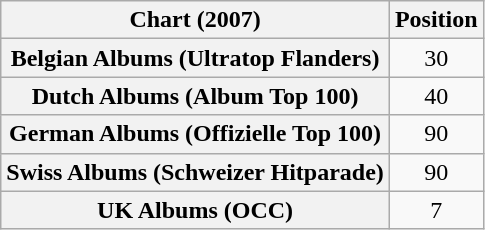<table class="wikitable plainrowheaders sortable" style="text-align:center">
<tr>
<th scope="col">Chart (2007)</th>
<th scope="col">Position</th>
</tr>
<tr>
<th scope="row">Belgian Albums (Ultratop Flanders)</th>
<td>30</td>
</tr>
<tr>
<th scope="row">Dutch Albums (Album Top 100)</th>
<td>40</td>
</tr>
<tr>
<th scope="row">German Albums (Offizielle Top 100)</th>
<td>90</td>
</tr>
<tr>
<th scope="row">Swiss Albums (Schweizer Hitparade)</th>
<td>90</td>
</tr>
<tr>
<th scope="row">UK Albums (OCC)</th>
<td>7</td>
</tr>
</table>
